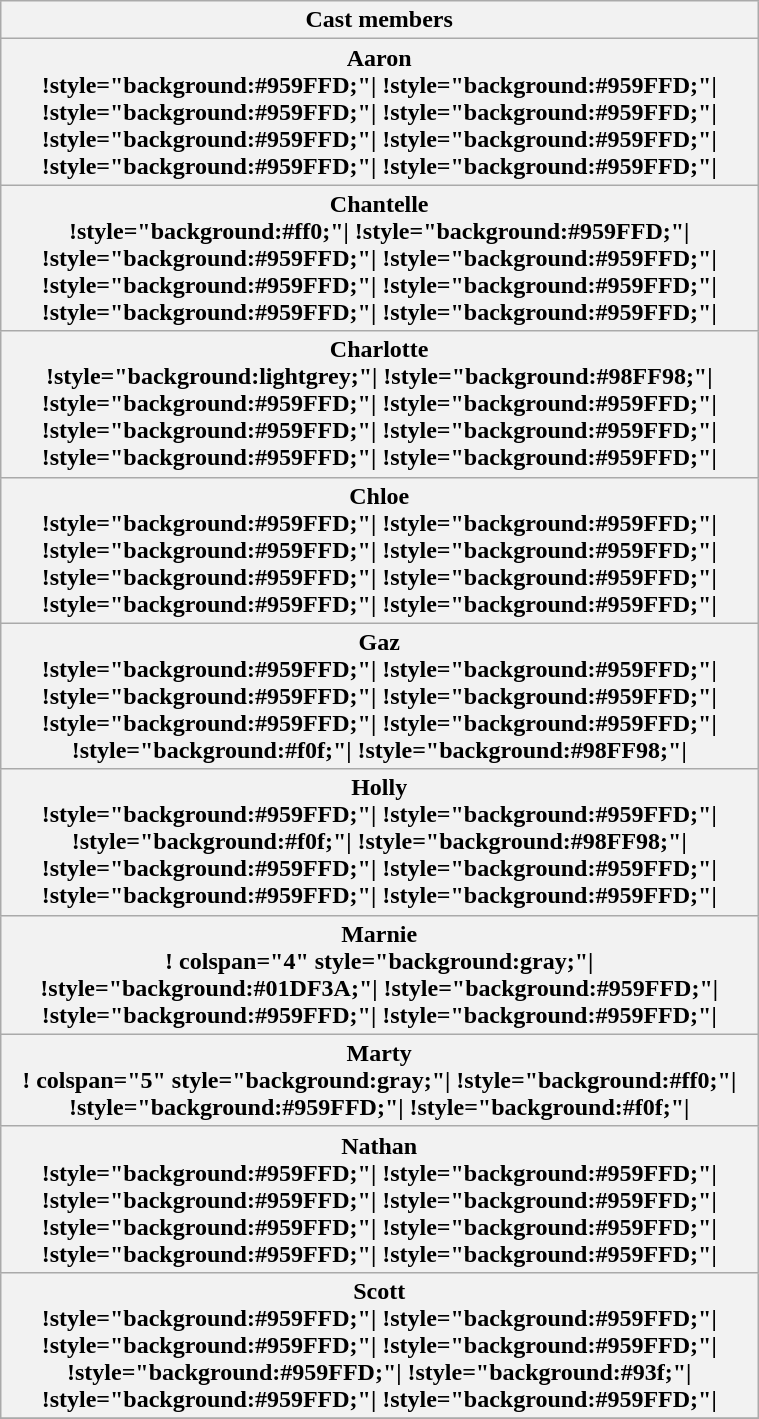<table class="wikitable" style="text-align:center; width:40%;">
<tr>
<th rowspan="2" style="width:15%;">Cast members</th>
</tr>
<tr>
</tr>
<tr>
<th>Aaron<br>!style="background:#959FFD;"|
!style="background:#959FFD;"|
!style="background:#959FFD;"|
!style="background:#959FFD;"|
!style="background:#959FFD;"|
!style="background:#959FFD;"|
!style="background:#959FFD;"|
!style="background:#959FFD;"|</th>
</tr>
<tr>
<th>Chantelle<br>!style="background:#ff0;"|
!style="background:#959FFD;"|
!style="background:#959FFD;"|
!style="background:#959FFD;"|
!style="background:#959FFD;"|
!style="background:#959FFD;"|
!style="background:#959FFD;"|
!style="background:#959FFD;"|</th>
</tr>
<tr>
<th>Charlotte<br>!style="background:lightgrey;"|
!style="background:#98FF98;"|
!style="background:#959FFD;"|
!style="background:#959FFD;"|
!style="background:#959FFD;"|
!style="background:#959FFD;"|
!style="background:#959FFD;"|
!style="background:#959FFD;"|</th>
</tr>
<tr>
<th>Chloe<br>!style="background:#959FFD;"|
!style="background:#959FFD;"|
!style="background:#959FFD;"|
!style="background:#959FFD;"|
!style="background:#959FFD;"|
!style="background:#959FFD;"|
!style="background:#959FFD;"|
!style="background:#959FFD;"|</th>
</tr>
<tr>
<th>Gaz<br>!style="background:#959FFD;"|
!style="background:#959FFD;"|
!style="background:#959FFD;"|
!style="background:#959FFD;"|
!style="background:#959FFD;"|
!style="background:#959FFD;"|
!style="background:#f0f;"|
!style="background:#98FF98;"|</th>
</tr>
<tr>
<th>Holly<br>!style="background:#959FFD;"|
!style="background:#959FFD;"|
!style="background:#f0f;"|
!style="background:#98FF98;"|
!style="background:#959FFD;"|
!style="background:#959FFD;"|
!style="background:#959FFD;"|
!style="background:#959FFD;"|</th>
</tr>
<tr>
<th>Marnie<br>! colspan="4" style="background:gray;"|
!style="background:#01DF3A;"|
!style="background:#959FFD;"|
!style="background:#959FFD;"|
!style="background:#959FFD;"|</th>
</tr>
<tr>
<th>Marty<br>! colspan="5" style="background:gray;"|
!style="background:#ff0;"|
!style="background:#959FFD;"|
!style="background:#f0f;"|</th>
</tr>
<tr>
<th>Nathan<br>!style="background:#959FFD;"|
!style="background:#959FFD;"|
!style="background:#959FFD;"|
!style="background:#959FFD;"|
!style="background:#959FFD;"|
!style="background:#959FFD;"|
!style="background:#959FFD;"|
!style="background:#959FFD;"|</th>
</tr>
<tr>
<th>Scott<br>!style="background:#959FFD;"|
!style="background:#959FFD;"|
!style="background:#959FFD;"|
!style="background:#959FFD;"|
!style="background:#959FFD;"|
!style="background:#93f;"|
!style="background:#959FFD;"|
!style="background:#959FFD;"|</th>
</tr>
<tr>
</tr>
</table>
